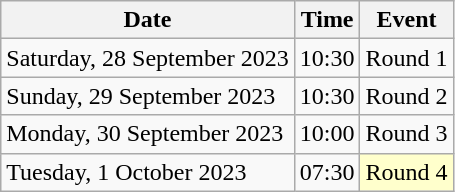<table class = "wikitable">
<tr>
<th>Date</th>
<th>Time</th>
<th>Event</th>
</tr>
<tr>
<td>Saturday, 28 September 2023</td>
<td>10:30</td>
<td>Round 1</td>
</tr>
<tr>
<td>Sunday, 29 September 2023</td>
<td>10:30</td>
<td>Round 2</td>
</tr>
<tr>
<td>Monday, 30 September 2023</td>
<td>10:00</td>
<td>Round 3</td>
</tr>
<tr>
<td>Tuesday, 1 October 2023</td>
<td>07:30</td>
<td style="background:#ffffcc;">Round 4</td>
</tr>
</table>
